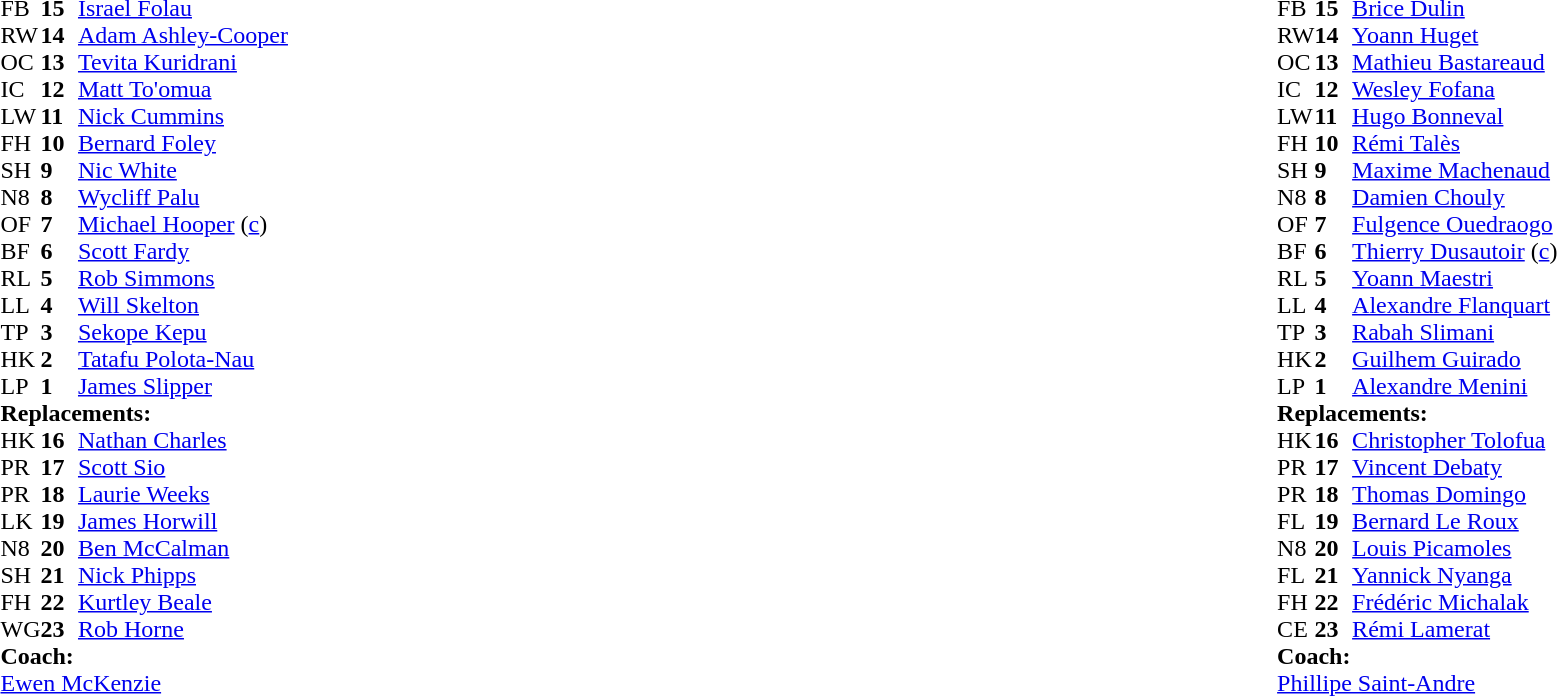<table style="width:100%;">
<tr>
<td style="vertical-align:top; width:50%"><br><table cellspacing="0" cellpadding="0">
<tr>
<th width="25"></th>
<th width="25"></th>
</tr>
<tr>
<td>FB</td>
<td><strong>15</strong></td>
<td><a href='#'>Israel Folau</a></td>
</tr>
<tr>
<td>RW</td>
<td><strong>14</strong></td>
<td><a href='#'>Adam Ashley-Cooper</a></td>
</tr>
<tr>
<td>OC</td>
<td><strong>13</strong></td>
<td><a href='#'>Tevita Kuridrani</a></td>
<td></td>
<td></td>
</tr>
<tr>
<td>IC</td>
<td><strong>12</strong></td>
<td><a href='#'>Matt To'omua</a></td>
<td></td>
<td></td>
</tr>
<tr>
<td>LW</td>
<td><strong>11</strong></td>
<td><a href='#'>Nick Cummins</a></td>
</tr>
<tr>
<td>FH</td>
<td><strong>10</strong></td>
<td><a href='#'>Bernard Foley</a></td>
</tr>
<tr>
<td>SH</td>
<td><strong>9</strong></td>
<td><a href='#'>Nic White</a></td>
<td></td>
<td></td>
</tr>
<tr>
<td>N8</td>
<td><strong>8</strong></td>
<td><a href='#'>Wycliff Palu</a></td>
<td></td>
<td></td>
</tr>
<tr>
<td>OF</td>
<td><strong>7</strong></td>
<td><a href='#'>Michael Hooper</a> (<a href='#'>c</a>)</td>
</tr>
<tr>
<td>BF</td>
<td><strong>6</strong></td>
<td><a href='#'>Scott Fardy</a></td>
</tr>
<tr>
<td>RL</td>
<td><strong>5</strong></td>
<td><a href='#'>Rob Simmons</a></td>
</tr>
<tr>
<td>LL</td>
<td><strong>4</strong></td>
<td><a href='#'>Will Skelton</a></td>
<td></td>
<td></td>
</tr>
<tr>
<td>TP</td>
<td><strong>3</strong></td>
<td><a href='#'>Sekope Kepu</a></td>
<td></td>
<td></td>
</tr>
<tr>
<td>HK</td>
<td><strong>2</strong></td>
<td><a href='#'>Tatafu Polota-Nau</a></td>
<td></td>
<td></td>
</tr>
<tr>
<td>LP</td>
<td><strong>1</strong></td>
<td><a href='#'>James Slipper</a></td>
<td></td>
<td></td>
</tr>
<tr>
<td colspan=3><strong>Replacements:</strong></td>
</tr>
<tr>
<td>HK</td>
<td><strong>16</strong></td>
<td><a href='#'>Nathan Charles</a></td>
<td></td>
<td></td>
</tr>
<tr>
<td>PR</td>
<td><strong>17</strong></td>
<td><a href='#'>Scott Sio</a></td>
<td></td>
<td></td>
</tr>
<tr>
<td>PR</td>
<td><strong>18</strong></td>
<td><a href='#'>Laurie Weeks</a></td>
<td></td>
<td></td>
</tr>
<tr>
<td>LK</td>
<td><strong>19</strong></td>
<td><a href='#'>James Horwill</a></td>
<td></td>
<td></td>
</tr>
<tr>
<td>N8</td>
<td><strong>20</strong></td>
<td><a href='#'>Ben McCalman</a></td>
<td></td>
<td></td>
</tr>
<tr>
<td>SH</td>
<td><strong>21</strong></td>
<td><a href='#'>Nick Phipps</a></td>
<td></td>
<td></td>
</tr>
<tr>
<td>FH</td>
<td><strong>22</strong></td>
<td><a href='#'>Kurtley Beale</a></td>
<td></td>
<td></td>
</tr>
<tr>
<td>WG</td>
<td><strong>23</strong></td>
<td><a href='#'>Rob Horne</a></td>
<td></td>
<td></td>
</tr>
<tr>
<td colspan=3><strong>Coach:</strong></td>
</tr>
<tr>
<td colspan="4"> <a href='#'>Ewen McKenzie</a></td>
</tr>
</table>
</td>
<td style="vertical-align:top; width:50%"><br><table cellspacing="0" cellpadding="0" style="margin:auto">
<tr>
<th width="25"></th>
<th width="25"></th>
</tr>
<tr>
<td>FB</td>
<td><strong>15</strong></td>
<td><a href='#'>Brice Dulin</a></td>
</tr>
<tr>
<td>RW</td>
<td><strong>14</strong></td>
<td><a href='#'>Yoann Huget</a></td>
</tr>
<tr>
<td>OC</td>
<td><strong>13</strong></td>
<td><a href='#'>Mathieu Bastareaud</a></td>
</tr>
<tr>
<td>IC</td>
<td><strong>12</strong></td>
<td><a href='#'>Wesley Fofana</a></td>
</tr>
<tr>
<td>LW</td>
<td><strong>11</strong></td>
<td><a href='#'>Hugo Bonneval</a></td>
<td></td>
<td></td>
</tr>
<tr>
<td>FH</td>
<td><strong>10</strong></td>
<td><a href='#'>Rémi Talès</a></td>
<td></td>
<td></td>
</tr>
<tr>
<td>SH</td>
<td><strong>9</strong></td>
<td><a href='#'>Maxime Machenaud</a></td>
</tr>
<tr>
<td>N8</td>
<td><strong>8</strong></td>
<td><a href='#'>Damien Chouly</a></td>
<td></td>
<td></td>
</tr>
<tr>
<td>OF</td>
<td><strong>7</strong></td>
<td><a href='#'>Fulgence Ouedraogo</a></td>
<td></td>
<td></td>
</tr>
<tr>
<td>BF</td>
<td><strong>6</strong></td>
<td><a href='#'>Thierry Dusautoir</a> (<a href='#'>c</a>)</td>
</tr>
<tr>
<td>RL</td>
<td><strong>5</strong></td>
<td><a href='#'>Yoann Maestri</a></td>
</tr>
<tr>
<td>LL</td>
<td><strong>4</strong></td>
<td><a href='#'>Alexandre Flanquart</a></td>
<td></td>
<td></td>
</tr>
<tr>
<td>TP</td>
<td><strong>3</strong></td>
<td><a href='#'>Rabah Slimani</a></td>
<td></td>
<td></td>
</tr>
<tr>
<td>HK</td>
<td><strong>2</strong></td>
<td><a href='#'>Guilhem Guirado</a></td>
<td></td>
<td></td>
</tr>
<tr>
<td>LP</td>
<td><strong>1</strong></td>
<td><a href='#'>Alexandre Menini</a></td>
<td></td>
<td></td>
</tr>
<tr>
<td colspan=3><strong>Replacements:</strong></td>
</tr>
<tr>
<td>HK</td>
<td><strong>16</strong></td>
<td><a href='#'>Christopher Tolofua</a></td>
<td></td>
<td></td>
</tr>
<tr>
<td>PR</td>
<td><strong>17</strong></td>
<td><a href='#'>Vincent Debaty</a></td>
<td></td>
<td></td>
</tr>
<tr>
<td>PR</td>
<td><strong>18</strong></td>
<td><a href='#'>Thomas Domingo</a></td>
<td></td>
<td></td>
</tr>
<tr>
<td>FL</td>
<td><strong>19</strong></td>
<td><a href='#'>Bernard Le Roux</a></td>
<td></td>
<td></td>
</tr>
<tr>
<td>N8</td>
<td><strong>20</strong></td>
<td><a href='#'>Louis Picamoles</a></td>
<td></td>
<td></td>
</tr>
<tr>
<td>FL</td>
<td><strong>21</strong></td>
<td><a href='#'>Yannick Nyanga</a></td>
<td></td>
<td></td>
</tr>
<tr>
<td>FH</td>
<td><strong>22</strong></td>
<td><a href='#'>Frédéric Michalak</a></td>
<td></td>
<td></td>
</tr>
<tr>
<td>CE</td>
<td><strong>23</strong></td>
<td><a href='#'>Rémi Lamerat</a></td>
<td></td>
<td></td>
</tr>
<tr>
<td colspan=3><strong>Coach:</strong></td>
</tr>
<tr>
<td colspan="4"> <a href='#'>Phillipe Saint-Andre</a></td>
</tr>
</table>
</td>
</tr>
</table>
